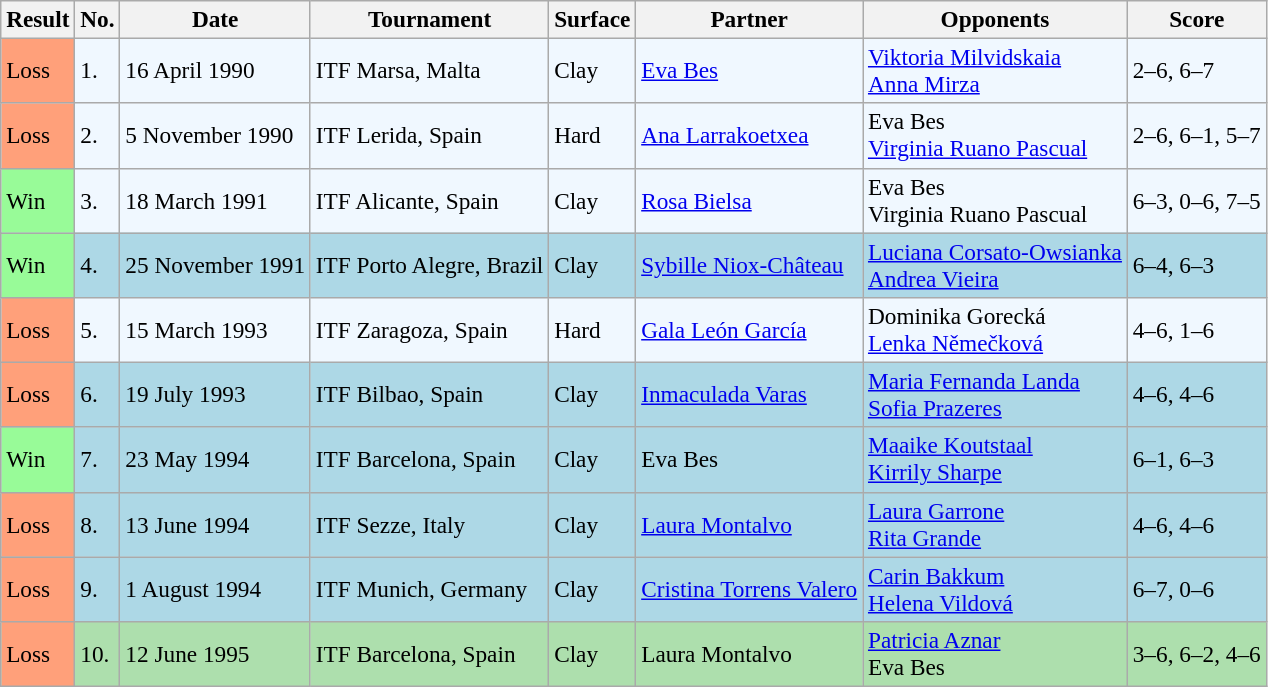<table class="sortable wikitable" style="font-size:97%">
<tr>
<th>Result</th>
<th>No.</th>
<th>Date</th>
<th>Tournament</th>
<th>Surface</th>
<th>Partner</th>
<th>Opponents</th>
<th>Score</th>
</tr>
<tr style="background:#f0f8ff;">
<td style="background:#ffa07a;">Loss</td>
<td>1.</td>
<td>16 April 1990</td>
<td>ITF Marsa, Malta</td>
<td>Clay</td>
<td> <a href='#'>Eva Bes</a></td>
<td> <a href='#'>Viktoria Milvidskaia</a> <br>  <a href='#'>Anna Mirza</a></td>
<td>2–6, 6–7</td>
</tr>
<tr style="background:#f0f8ff;">
<td style="background:#ffa07a;">Loss</td>
<td>2.</td>
<td>5 November 1990</td>
<td>ITF Lerida, Spain</td>
<td>Hard</td>
<td> <a href='#'>Ana Larrakoetxea</a></td>
<td> Eva Bes <br>  <a href='#'>Virginia Ruano Pascual</a></td>
<td>2–6, 6–1, 5–7</td>
</tr>
<tr style="background:#f0f8ff;">
<td style="background:#98fb98;">Win</td>
<td>3.</td>
<td>18 March 1991</td>
<td>ITF Alicante, Spain</td>
<td>Clay</td>
<td> <a href='#'>Rosa Bielsa</a></td>
<td> Eva Bes <br>  Virginia Ruano Pascual</td>
<td>6–3, 0–6, 7–5</td>
</tr>
<tr style="background:lightblue;">
<td style="background:#98fb98;">Win</td>
<td>4.</td>
<td>25 November 1991</td>
<td>ITF Porto Alegre, Brazil</td>
<td>Clay</td>
<td> <a href='#'>Sybille Niox-Château</a></td>
<td> <a href='#'>Luciana Corsato-Owsianka</a> <br>  <a href='#'>Andrea Vieira</a></td>
<td>6–4, 6–3</td>
</tr>
<tr style="background:#f0f8ff;">
<td style="background:#ffa07a;">Loss</td>
<td>5.</td>
<td>15 March 1993</td>
<td>ITF Zaragoza, Spain</td>
<td>Hard</td>
<td> <a href='#'>Gala León García</a></td>
<td> Dominika Gorecká <br>  <a href='#'>Lenka Němečková</a></td>
<td>4–6, 1–6</td>
</tr>
<tr style="background:lightblue;">
<td style="background:#ffa07a;">Loss</td>
<td>6.</td>
<td>19 July 1993</td>
<td>ITF Bilbao, Spain</td>
<td>Clay</td>
<td> <a href='#'>Inmaculada Varas</a></td>
<td> <a href='#'>Maria Fernanda Landa</a> <br>  <a href='#'>Sofia Prazeres</a></td>
<td>4–6, 4–6</td>
</tr>
<tr style="background:lightblue;">
<td style="background:#98fb98;">Win</td>
<td>7.</td>
<td>23 May 1994</td>
<td>ITF Barcelona, Spain</td>
<td>Clay</td>
<td> Eva Bes</td>
<td> <a href='#'>Maaike Koutstaal</a> <br>  <a href='#'>Kirrily Sharpe</a></td>
<td>6–1, 6–3</td>
</tr>
<tr style="background:lightblue;">
<td style="background:#ffa07a;">Loss</td>
<td>8.</td>
<td>13 June 1994</td>
<td>ITF Sezze, Italy</td>
<td>Clay</td>
<td> <a href='#'>Laura Montalvo</a></td>
<td> <a href='#'>Laura Garrone</a> <br>  <a href='#'>Rita Grande</a></td>
<td>4–6, 4–6</td>
</tr>
<tr style="background:lightblue;">
<td style="background:#ffa07a;">Loss</td>
<td>9.</td>
<td>1 August 1994</td>
<td>ITF Munich, Germany</td>
<td>Clay</td>
<td> <a href='#'>Cristina Torrens Valero</a></td>
<td> <a href='#'>Carin Bakkum</a> <br>  <a href='#'>Helena Vildová</a></td>
<td>6–7, 0–6</td>
</tr>
<tr style="background:#addfad;">
<td style="background:#ffa07a;">Loss</td>
<td>10.</td>
<td>12 June 1995</td>
<td>ITF Barcelona, Spain</td>
<td>Clay</td>
<td> Laura Montalvo</td>
<td> <a href='#'>Patricia Aznar</a> <br>  Eva Bes</td>
<td>3–6, 6–2, 4–6</td>
</tr>
</table>
